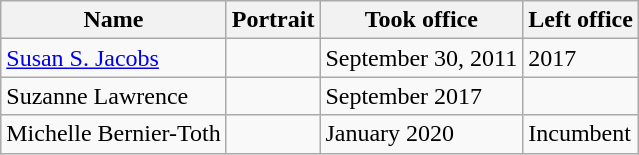<table class="wikitable">
<tr>
<th>Name</th>
<th>Portrait</th>
<th>Took office</th>
<th>Left office</th>
</tr>
<tr>
<td><a href='#'>Susan S. Jacobs</a></td>
<td></td>
<td>September 30, 2011</td>
<td>2017</td>
</tr>
<tr>
<td>Suzanne Lawrence</td>
<td></td>
<td>September 2017</td>
<td></td>
</tr>
<tr>
<td>Michelle Bernier-Toth</td>
<td></td>
<td>January 2020</td>
<td>Incumbent</td>
</tr>
</table>
